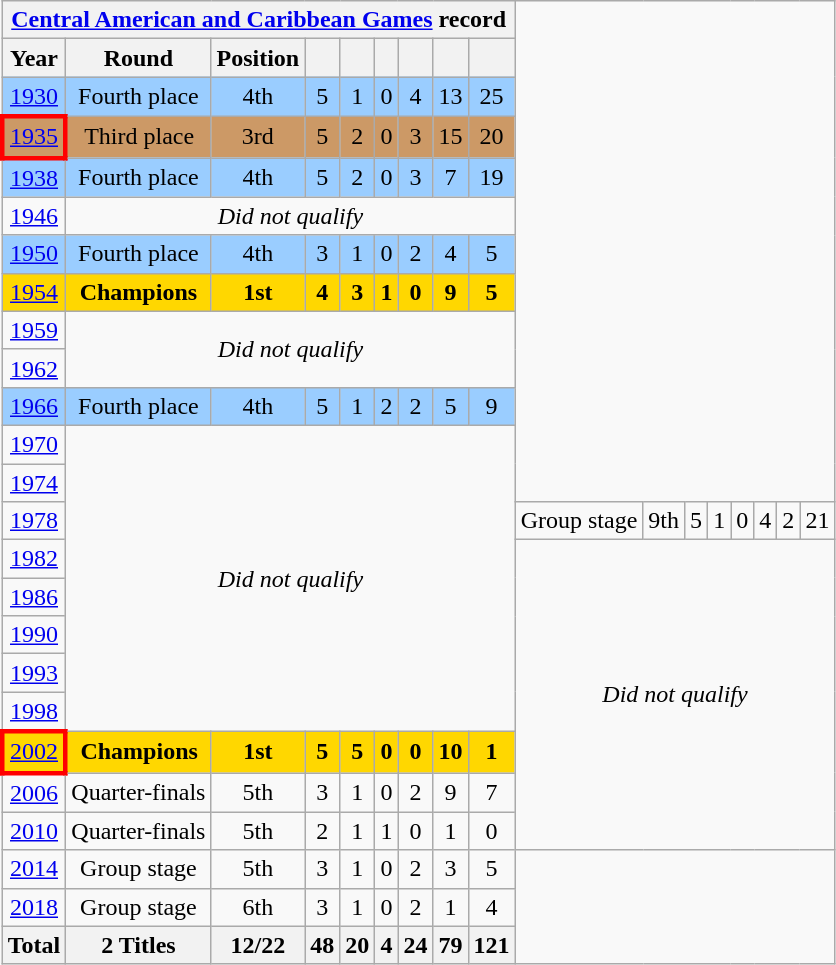<table class="wikitable" style="text-align: center;">
<tr>
<th colspan=9><a href='#'>Central American and Caribbean Games</a> record</th>
</tr>
<tr>
<th>Year</th>
<th>Round</th>
<th>Position</th>
<th></th>
<th></th>
<th></th>
<th></th>
<th></th>
<th></th>
</tr>
<tr style="background:#9acdff;">
<td> <a href='#'>1930</a></td>
<td>Fourth place</td>
<td>4th</td>
<td>5</td>
<td>1</td>
<td>0</td>
<td>4</td>
<td>13</td>
<td>25</td>
</tr>
<tr style="background:#c96;">
<td style="border: 3px solid red"> <a href='#'>1935</a></td>
<td>Third place</td>
<td>3rd</td>
<td>5</td>
<td>2</td>
<td>0</td>
<td>3</td>
<td>15</td>
<td>20</td>
</tr>
<tr style="background:#9acdff;">
<td> <a href='#'>1938</a></td>
<td>Fourth place</td>
<td>4th</td>
<td>5</td>
<td>2</td>
<td>0</td>
<td>3</td>
<td>7</td>
<td>19</td>
</tr>
<tr>
<td> <a href='#'>1946</a></td>
<td colspan=8><em>Did not qualify</em></td>
</tr>
<tr style="background:#9acdff;">
<td> <a href='#'>1950</a></td>
<td>Fourth place</td>
<td>4th</td>
<td>3</td>
<td>1</td>
<td>0</td>
<td>2</td>
<td>4</td>
<td>5</td>
</tr>
<tr style="background:gold;">
<td> <a href='#'>1954</a></td>
<td><strong>Champions</strong></td>
<td><strong>1st</strong></td>
<td><strong>4</strong></td>
<td><strong>3</strong></td>
<td><strong>1</strong></td>
<td><strong>0</strong></td>
<td><strong>9</strong></td>
<td><strong>5</strong></td>
</tr>
<tr>
<td> <a href='#'>1959</a></td>
<td colspan=8 rowspan=2><em>Did not qualify</em></td>
</tr>
<tr>
<td> <a href='#'>1962</a></td>
</tr>
<tr style="background:#9acdff;">
<td> <a href='#'>1966</a></td>
<td>Fourth place</td>
<td>4th</td>
<td>5</td>
<td>1</td>
<td>2</td>
<td>2</td>
<td>5</td>
<td>9</td>
</tr>
<tr>
<td> <a href='#'>1970</a></td>
<td colspan=8 rowspan=8 rowspan=2><em>Did not qualify</em></td>
</tr>
<tr>
<td> <a href='#'>1974</a></td>
</tr>
<tr>
<td> <a href='#'>1978</a></td>
<td>Group stage</td>
<td>9th</td>
<td>5</td>
<td>1</td>
<td>0</td>
<td>4</td>
<td>2</td>
<td>21</td>
</tr>
<tr>
<td> <a href='#'>1982</a></td>
<td colspan=8 rowspan=8 rowspan=5><em>Did not qualify</em></td>
</tr>
<tr>
<td> <a href='#'>1986</a></td>
</tr>
<tr>
<td> <a href='#'>1990</a></td>
</tr>
<tr>
<td> <a href='#'>1993</a></td>
</tr>
<tr>
<td> <a href='#'>1998</a></td>
</tr>
<tr style="background:gold;">
<td style="border: 3px solid red"> <a href='#'>2002</a></td>
<td><strong>Champions</strong></td>
<td><strong>1st</strong></td>
<td><strong>5</strong></td>
<td><strong>5</strong></td>
<td><strong>0</strong></td>
<td><strong>0</strong></td>
<td><strong>10</strong></td>
<td><strong>1</strong></td>
</tr>
<tr>
<td> <a href='#'>2006</a></td>
<td>Quarter-finals</td>
<td>5th</td>
<td>3</td>
<td>1</td>
<td>0</td>
<td>2</td>
<td>9</td>
<td>7</td>
</tr>
<tr>
<td> <a href='#'>2010</a></td>
<td>Quarter-finals</td>
<td>5th</td>
<td>2</td>
<td>1</td>
<td>1</td>
<td>0</td>
<td>1</td>
<td>0</td>
</tr>
<tr>
<td> <a href='#'>2014</a></td>
<td>Group stage</td>
<td>5th</td>
<td>3</td>
<td>1</td>
<td>0</td>
<td>2</td>
<td>3</td>
<td>5</td>
</tr>
<tr>
<td> <a href='#'>2018</a></td>
<td>Group stage</td>
<td>6th</td>
<td>3</td>
<td>1</td>
<td>0</td>
<td>2</td>
<td>1</td>
<td>4</td>
</tr>
<tr>
<th>Total</th>
<th>2 Titles</th>
<th>12/22</th>
<th>48</th>
<th>20</th>
<th>4</th>
<th>24</th>
<th>79</th>
<th>121</th>
</tr>
</table>
